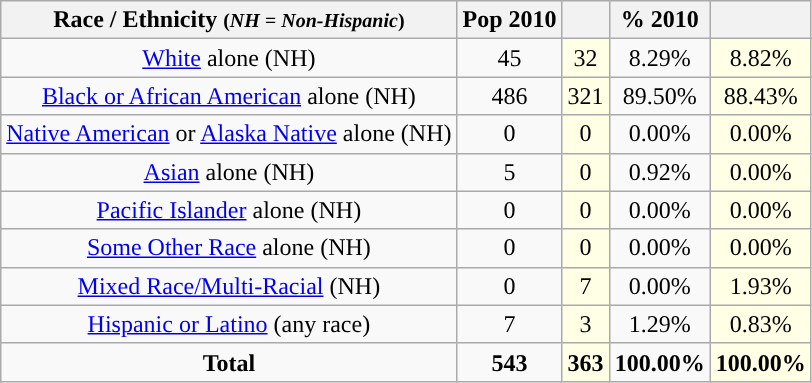<table class="wikitable" style="text-align:center;">
<tr>
<th>Race / Ethnicity <small>(<em>NH = Non-Hispanic</em>)</small></th>
<th>Pop 2010</th>
<th></th>
<th>% 2010</th>
<th></th>
</tr>
<tr>
<td><a href='#'>White</a> alone (NH)</td>
<td>45</td>
<td style='background: #ffffe6;'>32</td>
<td>8.29%</td>
<td style='background: #ffffe6;'>8.82%</td>
</tr>
<tr>
<td><a href='#'>Black or African American</a> alone (NH)</td>
<td>486</td>
<td style='background: #ffffe6;'>321</td>
<td>89.50%</td>
<td style='background: #ffffe6;'>88.43%</td>
</tr>
<tr>
<td><a href='#'>Native American</a> or <a href='#'>Alaska Native</a> alone (NH)</td>
<td>0</td>
<td style='background: #ffffe6;'>0</td>
<td>0.00%</td>
<td style='background: #ffffe6;'>0.00%</td>
</tr>
<tr>
<td><a href='#'>Asian</a> alone (NH)</td>
<td>5</td>
<td style='background: #ffffe6;'>0</td>
<td>0.92%</td>
<td style='background: #ffffe6;'>0.00%</td>
</tr>
<tr>
<td><a href='#'>Pacific Islander</a> alone (NH)</td>
<td>0</td>
<td style='background: #ffffe6;'>0</td>
<td>0.00%</td>
<td style='background: #ffffe6;'>0.00%</td>
</tr>
<tr>
<td><a href='#'>Some Other Race</a> alone (NH)</td>
<td>0</td>
<td style='background: #ffffe6;'>0</td>
<td>0.00%</td>
<td style='background: #ffffe6;'>0.00%</td>
</tr>
<tr>
<td><a href='#'>Mixed Race/Multi-Racial</a> (NH)</td>
<td>0</td>
<td style='background: #ffffe6;'>7</td>
<td>0.00%</td>
<td style='background: #ffffe6;'>1.93%</td>
</tr>
<tr>
<td><a href='#'>Hispanic or Latino</a> (any race)</td>
<td>7</td>
<td style='background: #ffffe6;'>3</td>
<td>1.29%</td>
<td style='background: #ffffe6;'>0.83%</td>
</tr>
<tr>
<td><strong>Total</strong></td>
<td><strong>543</strong></td>
<td style='background: #ffffe6;'><strong>363</strong></td>
<td><strong>100.00%</strong></td>
<td style='background: #ffffe6;'><strong>100.00%</strong></td>
</tr>
</table>
